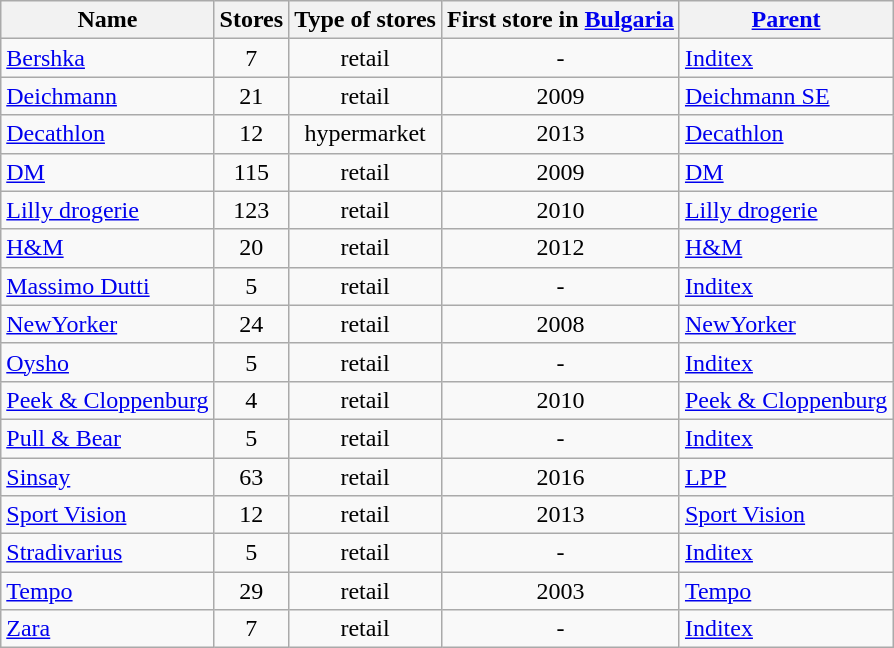<table class="wikitable sortable">
<tr>
<th>Name</th>
<th>Stores</th>
<th>Type of stores</th>
<th>First store in <a href='#'>Bulgaria</a></th>
<th><a href='#'>Parent</a></th>
</tr>
<tr>
<td><a href='#'>Bershka</a></td>
<td align="center"> 7</td>
<td align="center">retail</td>
<td align="center">-</td>
<td><a href='#'>Inditex</a></td>
</tr>
<tr>
<td><a href='#'>Deichmann</a></td>
<td align="center"> 21</td>
<td align="center">retail</td>
<td align="center">2009</td>
<td><a href='#'>Deichmann SE</a></td>
</tr>
<tr>
<td><a href='#'>Decathlon</a></td>
<td align="center"> 12</td>
<td align="center">hypermarket</td>
<td align="center">2013</td>
<td><a href='#'>Decathlon</a></td>
</tr>
<tr>
<td><a href='#'>DM</a></td>
<td align="center"> 115</td>
<td align="center">retail</td>
<td align="center">2009</td>
<td><a href='#'>DM</a></td>
</tr>
<tr>
<td><a href='#'>Lilly drogerie</a></td>
<td align="center"> 123</td>
<td align="center">retail</td>
<td align="center">2010</td>
<td><a href='#'>Lilly drogerie</a></td>
</tr>
<tr>
<td><a href='#'>H&M</a></td>
<td align="center"> 20</td>
<td align="center">retail</td>
<td align="center">2012</td>
<td><a href='#'>H&M</a></td>
</tr>
<tr>
<td><a href='#'>Massimo Dutti</a></td>
<td align="center"> 5</td>
<td align="center">retail</td>
<td align="center">-</td>
<td><a href='#'>Inditex</a></td>
</tr>
<tr>
<td><a href='#'>NewYorker</a></td>
<td align="center"> 24</td>
<td align="center">retail</td>
<td align="center">2008</td>
<td><a href='#'>NewYorker</a></td>
</tr>
<tr>
<td><a href='#'>Oysho</a></td>
<td align="center"> 5</td>
<td align="center">retail</td>
<td align="center">-</td>
<td><a href='#'>Inditex</a></td>
</tr>
<tr>
<td><a href='#'>Peek & Cloppenburg</a></td>
<td align="center"> 4</td>
<td align="center">retail</td>
<td align="center">2010</td>
<td><a href='#'>Peek & Cloppenburg</a></td>
</tr>
<tr>
<td><a href='#'>Pull & Bear</a></td>
<td align="center"> 5</td>
<td align="center">retail</td>
<td align="center">-</td>
<td><a href='#'>Inditex</a></td>
</tr>
<tr>
<td><a href='#'>Sinsay</a></td>
<td align="center"> 63</td>
<td align="center">retail</td>
<td align="center">2016</td>
<td><a href='#'>LPP</a></td>
</tr>
<tr>
<td><a href='#'>Sport Vision</a></td>
<td align="center"> 12</td>
<td align="center">retail</td>
<td align="center">2013</td>
<td><a href='#'>Sport Vision</a></td>
</tr>
<tr>
<td><a href='#'>Stradivarius</a></td>
<td align="center"> 5</td>
<td align="center">retail</td>
<td align="center">-</td>
<td><a href='#'>Inditex</a></td>
</tr>
<tr>
<td><a href='#'>Tempo</a></td>
<td align="center"> 29</td>
<td align="center">retail</td>
<td align="center">2003</td>
<td><a href='#'>Tempo</a></td>
</tr>
<tr>
<td><a href='#'>Zara</a></td>
<td align="center"> 7</td>
<td align="center">retail</td>
<td align="center">-</td>
<td><a href='#'>Inditex</a></td>
</tr>
</table>
